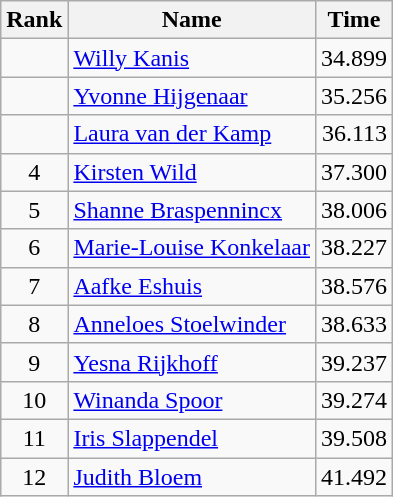<table class="wikitable sortable" style="text-align:center">
<tr>
<th>Rank</th>
<th>Name</th>
<th>Time</th>
</tr>
<tr>
<td></td>
<td align=left><a href='#'>Willy Kanis</a></td>
<td align=right>34.899</td>
</tr>
<tr>
<td></td>
<td align=left><a href='#'>Yvonne Hijgenaar</a></td>
<td align=right>35.256</td>
</tr>
<tr>
<td></td>
<td align=left><a href='#'>Laura van der Kamp</a></td>
<td align=right>36.113</td>
</tr>
<tr>
<td>4</td>
<td align=left><a href='#'>Kirsten Wild</a></td>
<td align=right>37.300</td>
</tr>
<tr>
<td>5</td>
<td align=left><a href='#'>Shanne Braspennincx</a></td>
<td align=right>38.006</td>
</tr>
<tr>
<td>6</td>
<td align=left><a href='#'>Marie-Louise Konkelaar</a></td>
<td align=right>38.227</td>
</tr>
<tr>
<td>7</td>
<td align=left><a href='#'>Aafke Eshuis</a></td>
<td align=right>38.576</td>
</tr>
<tr>
<td>8</td>
<td align=left><a href='#'>Anneloes Stoelwinder</a></td>
<td align=right>38.633</td>
</tr>
<tr>
<td>9</td>
<td align=left><a href='#'>Yesna Rijkhoff</a></td>
<td align=right>39.237</td>
</tr>
<tr>
<td>10</td>
<td align=left><a href='#'>Winanda Spoor</a></td>
<td align=right>39.274</td>
</tr>
<tr>
<td>11</td>
<td align=left><a href='#'>Iris Slappendel</a></td>
<td align=right>39.508</td>
</tr>
<tr>
<td>12</td>
<td align=left><a href='#'>Judith Bloem</a></td>
<td align=right>41.492</td>
</tr>
</table>
